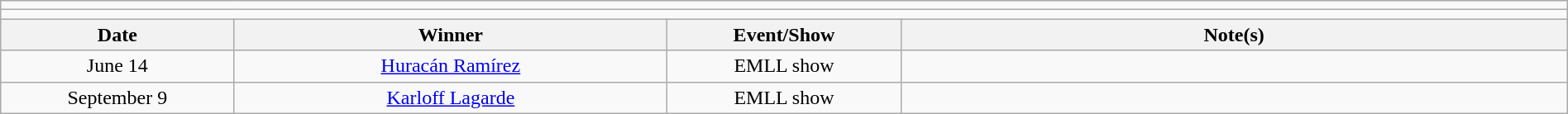<table class="wikitable" style="text-align:center; width:100%;">
<tr>
<td colspan=5></td>
</tr>
<tr>
<td colspan=5><strong></strong></td>
</tr>
<tr>
<th width=14%>Date</th>
<th width=26%>Winner</th>
<th width=14%>Event/Show</th>
<th width=40%>Note(s)</th>
</tr>
<tr>
<td>June 14</td>
<td><a href='#'>Huracán Ramírez</a></td>
<td>EMLL show</td>
<td align=left></td>
</tr>
<tr>
<td>September 9</td>
<td><a href='#'>Karloff Lagarde</a></td>
<td>EMLL show</td>
<td align=left></td>
</tr>
</table>
